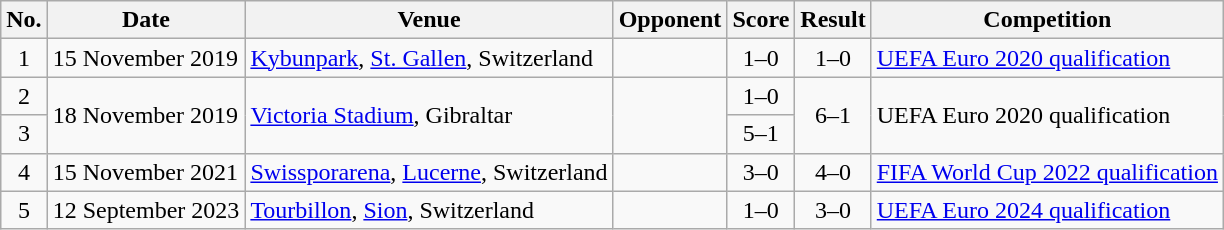<table class="wikitable sortable">
<tr>
<th scope="col">No.</th>
<th scope="col">Date</th>
<th scope="col">Venue</th>
<th scope="col">Opponent</th>
<th scope="col">Score</th>
<th scope="col">Result</th>
<th scope="col">Competition</th>
</tr>
<tr>
<td align="center">1</td>
<td>15 November 2019</td>
<td><a href='#'>Kybunpark</a>, <a href='#'>St. Gallen</a>, Switzerland</td>
<td></td>
<td align="center">1–0</td>
<td align="center">1–0</td>
<td><a href='#'>UEFA Euro 2020 qualification</a></td>
</tr>
<tr>
<td align="center">2</td>
<td rowspan="2">18 November 2019</td>
<td rowspan="2"><a href='#'>Victoria Stadium</a>, Gibraltar</td>
<td rowspan="2"></td>
<td align="center">1–0</td>
<td rowspan="2" style="text-align:center">6–1</td>
<td rowspan="2">UEFA Euro 2020 qualification</td>
</tr>
<tr>
<td align="center">3</td>
<td align="center">5–1</td>
</tr>
<tr>
<td align="center">4</td>
<td>15 November 2021</td>
<td><a href='#'>Swissporarena</a>, <a href='#'>Lucerne</a>, Switzerland</td>
<td></td>
<td align="center">3–0</td>
<td align="center">4–0</td>
<td><a href='#'>FIFA World Cup 2022 qualification</a></td>
</tr>
<tr>
<td align="center">5</td>
<td>12 September 2023</td>
<td><a href='#'>Tourbillon</a>, <a href='#'>Sion</a>, Switzerland</td>
<td></td>
<td align="center">1–0</td>
<td align="center">3–0</td>
<td><a href='#'>UEFA Euro 2024 qualification</a></td>
</tr>
</table>
